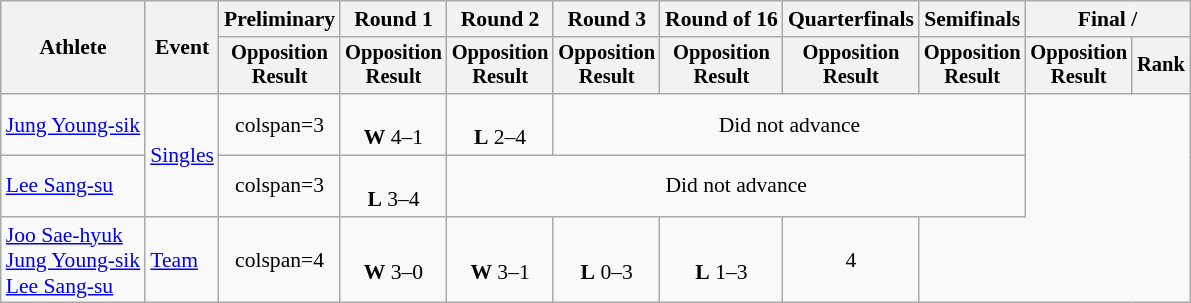<table class="wikitable" style="font-size:90%;">
<tr>
<th rowspan=2>Athlete</th>
<th rowspan=2>Event</th>
<th>Preliminary</th>
<th>Round 1</th>
<th>Round 2</th>
<th>Round 3</th>
<th>Round of 16</th>
<th>Quarterfinals</th>
<th>Semifinals</th>
<th colspan=2>Final / </th>
</tr>
<tr style="font-size:95%">
<th>Opposition<br>Result</th>
<th>Opposition<br>Result</th>
<th>Opposition<br>Result</th>
<th>Opposition<br>Result</th>
<th>Opposition<br>Result</th>
<th>Opposition<br>Result</th>
<th>Opposition<br>Result</th>
<th>Opposition<br>Result</th>
<th>Rank</th>
</tr>
<tr align=center>
<td align=left><a href='#'>Jung Young-sik</a></td>
<td align=left rowspan=2><a href='#'>Singles</a></td>
<td>colspan=3 </td>
<td><br><strong>W</strong> 4–1</td>
<td><br><strong>L</strong> 2–4</td>
<td colspan=4>Did not advance</td>
</tr>
<tr align=center>
<td align=left><a href='#'>Lee Sang-su</a></td>
<td>colspan=3 </td>
<td><br><strong>L</strong> 3–4</td>
<td colspan=5>Did not advance</td>
</tr>
<tr align=center>
<td align=left><a href='#'>Joo Sae-hyuk</a><br><a href='#'>Jung Young-sik</a><br><a href='#'>Lee Sang-su</a></td>
<td align=left><a href='#'>Team</a></td>
<td>colspan=4 </td>
<td><br><strong>W</strong> 3–0</td>
<td><br><strong>W</strong> 3–1</td>
<td><br><strong>L</strong> 0–3</td>
<td><br><strong>L</strong> 1–3</td>
<td>4</td>
</tr>
</table>
